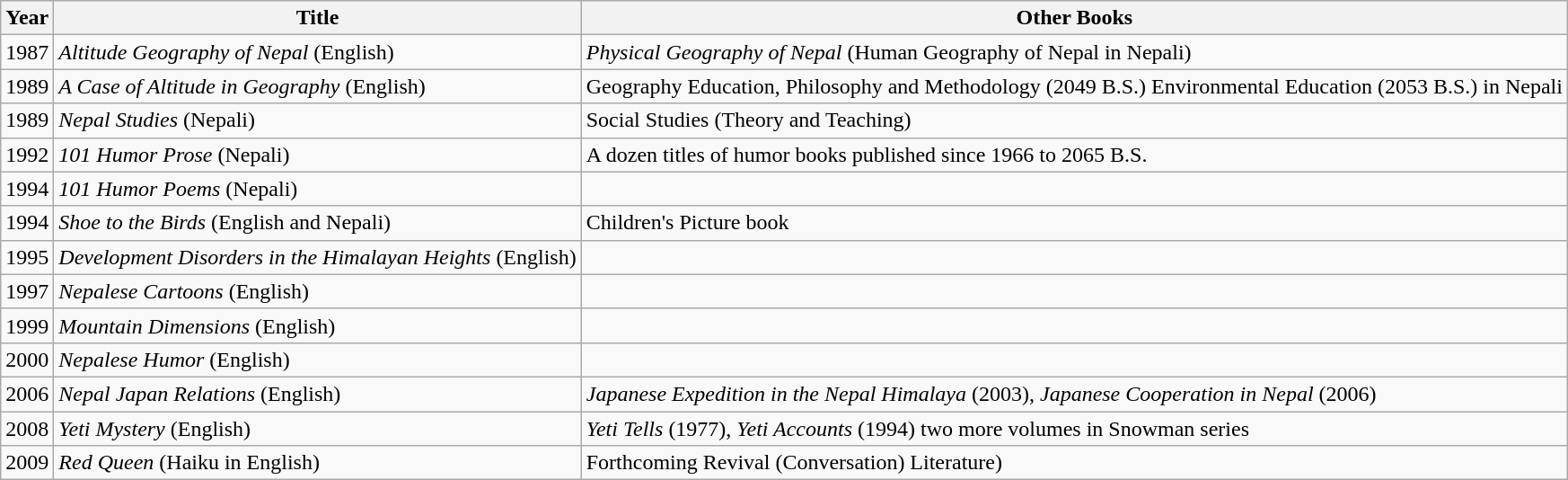<table class="wikitable">
<tr>
<th>Year</th>
<th>Title</th>
<th>Other Books</th>
</tr>
<tr>
<td>1987</td>
<td><em>Altitude Geography of Nepal</em> (English)</td>
<td><em>Physical Geography of Nepal</em> (Human Geography of Nepal in Nepali)</td>
</tr>
<tr>
<td>1989</td>
<td><em>A Case of Altitude in Geography</em> (English)</td>
<td>Geography Education, Philosophy and Methodology (2049 B.S.) Environmental Education (2053 B.S.) in Nepali</td>
</tr>
<tr>
<td>1989</td>
<td><em>Nepal Studies</em> (Nepali)</td>
<td>Social Studies (Theory and Teaching)</td>
</tr>
<tr>
<td>1992</td>
<td><em>101 Humor Prose</em> (Nepali)</td>
<td>A dozen titles of humor books published since 1966 to 2065 B.S.</td>
</tr>
<tr>
<td>1994</td>
<td><em>101 Humor Poems</em> (Nepali)</td>
<td></td>
</tr>
<tr>
<td>1994</td>
<td><em>Shoe to the Birds</em> (English  and  Nepali)</td>
<td>Children's Picture book</td>
</tr>
<tr>
<td>1995</td>
<td><em>Development Disorders in the Himalayan Heights</em> (English)</td>
<td></td>
</tr>
<tr>
<td>1997</td>
<td><em>Nepalese Cartoons</em> (English)</td>
<td></td>
</tr>
<tr>
<td>1999</td>
<td><em>Mountain Dimensions</em> (English)</td>
<td></td>
</tr>
<tr>
<td>2000</td>
<td><em>Nepalese Humor</em> (English)</td>
<td></td>
</tr>
<tr>
<td>2006</td>
<td><em>Nepal Japan Relations</em> (English)</td>
<td><em>Japanese Expedition in the Nepal Himalaya</em> (2003), <em>Japanese Cooperation in Nepal</em> (2006)</td>
</tr>
<tr>
<td>2008</td>
<td><em>Yeti Mystery</em> (English)</td>
<td><em>Yeti Tells</em> (1977), <em>Yeti Accounts</em> (1994) two more volumes in Snowman series</td>
</tr>
<tr>
<td>2009</td>
<td><em>Red Queen</em> (Haiku in English)</td>
<td>Forthcoming Revival (Conversation) Literature)</td>
</tr>
</table>
